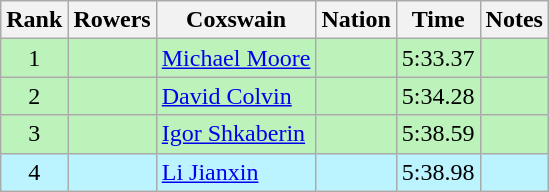<table class="wikitable sortable" style="text-align:center">
<tr>
<th>Rank</th>
<th>Rowers</th>
<th>Coxswain</th>
<th>Nation</th>
<th>Time</th>
<th>Notes</th>
</tr>
<tr bgcolor=bbf3bb>
<td>1</td>
<td align=left data-sort-value="Teti, Mike"></td>
<td align=left data-sort-value="Moore, Michael"><a href='#'>Michael Moore</a></td>
<td align=left></td>
<td>5:33.37</td>
<td></td>
</tr>
<tr bgcolor=bbf3bb>
<td>2</td>
<td align=left data-sort-value="Spriggs, Simon"></td>
<td align=left data-sort-value="Colvin, David"><a href='#'>David Colvin</a></td>
<td align=left></td>
<td>5:34.28</td>
<td></td>
</tr>
<tr bgcolor=bbf3bb>
<td>3</td>
<td align=left data-sort-value="Raievskiy, Vitaliy"></td>
<td align=left data-sort-value="Shkaberin, Igor"><a href='#'>Igor Shkaberin</a></td>
<td align=left></td>
<td>5:38.59</td>
<td></td>
</tr>
<tr bgcolor=bbf3ff>
<td>4</td>
<td align=left></td>
<td align=left><a href='#'>Li Jianxin</a></td>
<td align=left></td>
<td>5:38.98</td>
<td></td>
</tr>
</table>
